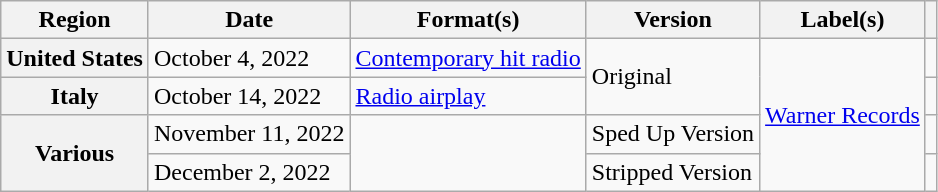<table class="wikitable plainrowheaders">
<tr>
<th scope="col">Region</th>
<th scope="col">Date</th>
<th scope="col">Format(s)</th>
<th scope="col">Version</th>
<th scope="col">Label(s)</th>
<th scope="col"></th>
</tr>
<tr>
<th scope="row">United States</th>
<td>October 4, 2022</td>
<td><a href='#'>Contemporary hit radio</a></td>
<td rowspan="2">Original</td>
<td rowspan="4"><a href='#'>Warner Records</a></td>
<td style="text-align:center;"></td>
</tr>
<tr>
<th scope="row">Italy</th>
<td>October 14, 2022</td>
<td><a href='#'>Radio airplay</a></td>
<td style="text-align:center;"></td>
</tr>
<tr>
<th rowspan="2" scope="row">Various</th>
<td>November 11, 2022</td>
<td rowspan="2"></td>
<td>Sped Up Version</td>
<td style="text-align:center;"></td>
</tr>
<tr>
<td>December 2, 2022</td>
<td>Stripped Version</td>
<td style="text-align:center;"></td>
</tr>
</table>
